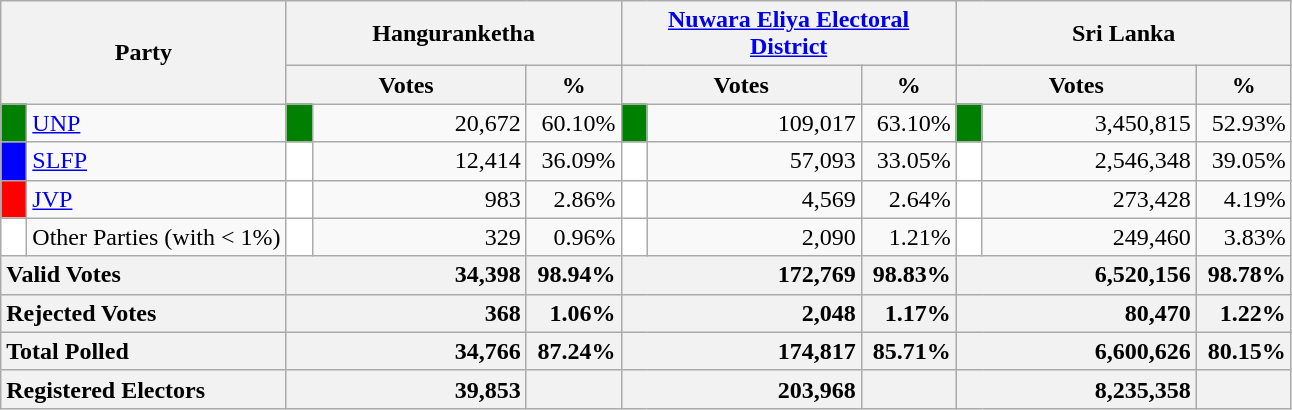<table class="wikitable">
<tr>
<th colspan="2" width="144px"rowspan="2">Party</th>
<th colspan="3" width="216px">Hanguranketha</th>
<th colspan="3" width="216px"><a href='#'>Nuwara Eliya Electoral District</a></th>
<th colspan="3" width="216px">Sri Lanka</th>
</tr>
<tr>
<th colspan="2" width="144px">Votes</th>
<th>%</th>
<th colspan="2" width="144px">Votes</th>
<th>%</th>
<th colspan="2" width="144px">Votes</th>
<th>%</th>
</tr>
<tr>
<td style="background-color:green;" width="10px"></td>
<td style="text-align:left;"><a href='#'>UNP</a></td>
<td style="background-color:green;" width="10px"></td>
<td style="text-align:right;">20,672</td>
<td style="text-align:right;">60.10%</td>
<td style="background-color:green;" width="10px"></td>
<td style="text-align:right;">109,017</td>
<td style="text-align:right;">63.10%</td>
<td style="background-color:green;" width="10px"></td>
<td style="text-align:right;">3,450,815</td>
<td style="text-align:right;">52.93%</td>
</tr>
<tr>
<td style="background-color:blue;" width="10px"></td>
<td style="text-align:left;"><a href='#'>SLFP</a></td>
<td style="background-color:white;" width="10px"></td>
<td style="text-align:right;">12,414</td>
<td style="text-align:right;">36.09%</td>
<td style="background-color:white;" width="10px"></td>
<td style="text-align:right;">57,093</td>
<td style="text-align:right;">33.05%</td>
<td style="background-color:white;" width="10px"></td>
<td style="text-align:right;">2,546,348</td>
<td style="text-align:right;">39.05%</td>
</tr>
<tr>
<td style="background-color:red;" width="10px"></td>
<td style="text-align:left;"><a href='#'>JVP</a></td>
<td style="background-color:white;" width="10px"></td>
<td style="text-align:right;">983</td>
<td style="text-align:right;">2.86%</td>
<td style="background-color:white;" width="10px"></td>
<td style="text-align:right;">4,569</td>
<td style="text-align:right;">2.64%</td>
<td style="background-color:white;" width="10px"></td>
<td style="text-align:right;">273,428</td>
<td style="text-align:right;">4.19%</td>
</tr>
<tr>
<td style="background-color:white;" width="10px"></td>
<td style="text-align:left;">Other Parties (with < 1%)</td>
<td style="background-color:white;" width="10px"></td>
<td style="text-align:right;">329</td>
<td style="text-align:right;">0.96%</td>
<td style="background-color:white;" width="10px"></td>
<td style="text-align:right;">2,090</td>
<td style="text-align:right;">1.21%</td>
<td style="background-color:white;" width="10px"></td>
<td style="text-align:right;">249,460</td>
<td style="text-align:right;">3.83%</td>
</tr>
<tr>
<th colspan="2" width="144px"style="text-align:left;">Valid Votes</th>
<th style="text-align:right;"colspan="2" width="144px">34,398</th>
<th style="text-align:right;">98.94%</th>
<th style="text-align:right;"colspan="2" width="144px">172,769</th>
<th style="text-align:right;">98.83%</th>
<th style="text-align:right;"colspan="2" width="144px">6,520,156</th>
<th style="text-align:right;">98.78%</th>
</tr>
<tr>
<th colspan="2" width="144px"style="text-align:left;">Rejected Votes</th>
<th style="text-align:right;"colspan="2" width="144px">368</th>
<th style="text-align:right;">1.06%</th>
<th style="text-align:right;"colspan="2" width="144px">2,048</th>
<th style="text-align:right;">1.17%</th>
<th style="text-align:right;"colspan="2" width="144px">80,470</th>
<th style="text-align:right;">1.22%</th>
</tr>
<tr>
<th colspan="2" width="144px"style="text-align:left;">Total Polled</th>
<th style="text-align:right;"colspan="2" width="144px">34,766</th>
<th style="text-align:right;">87.24%</th>
<th style="text-align:right;"colspan="2" width="144px">174,817</th>
<th style="text-align:right;">85.71%</th>
<th style="text-align:right;"colspan="2" width="144px">6,600,626</th>
<th style="text-align:right;">80.15%</th>
</tr>
<tr>
<th colspan="2" width="144px"style="text-align:left;">Registered Electors</th>
<th style="text-align:right;"colspan="2" width="144px">39,853</th>
<th></th>
<th style="text-align:right;"colspan="2" width="144px">203,968</th>
<th></th>
<th style="text-align:right;"colspan="2" width="144px">8,235,358</th>
<th></th>
</tr>
</table>
